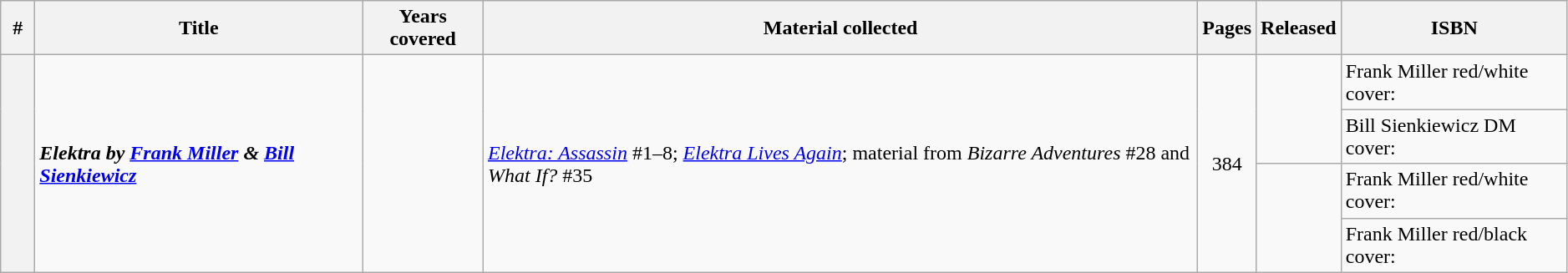<table class="wikitable sortable" width="99%">
<tr>
<th class="unsortable" width="20px">#</th>
<th>Title</th>
<th>Years covered</th>
<th class="unsortable">Material collected</th>
<th>Pages</th>
<th>Released</th>
<th class="unsortable">ISBN</th>
</tr>
<tr>
<th rowspan="4" style="background-color: light grey;"></th>
<td rowspan="4"><strong><em>Elektra by <a href='#'>Frank Miller</a> & <a href='#'>Bill Sienkiewicz</a></em></strong></td>
<td rowspan="4"></td>
<td rowspan="4"><em><a href='#'>Elektra: Assassin</a></em> #1–8; <em><a href='#'>Elektra Lives Again</a></em>; material from <em>Bizarre Adventures</em> #28 and <em>What If?</em> #35</td>
<td rowspan="4" style="text-align: center;">384</td>
<td rowspan="2"></td>
<td>Frank Miller red/white cover: </td>
</tr>
<tr>
<td>Bill Sienkiewicz DM cover: </td>
</tr>
<tr>
<td rowspan="2"></td>
<td>Frank Miller red/white cover: </td>
</tr>
<tr>
<td>Frank Miller red/black cover: </td>
</tr>
</table>
